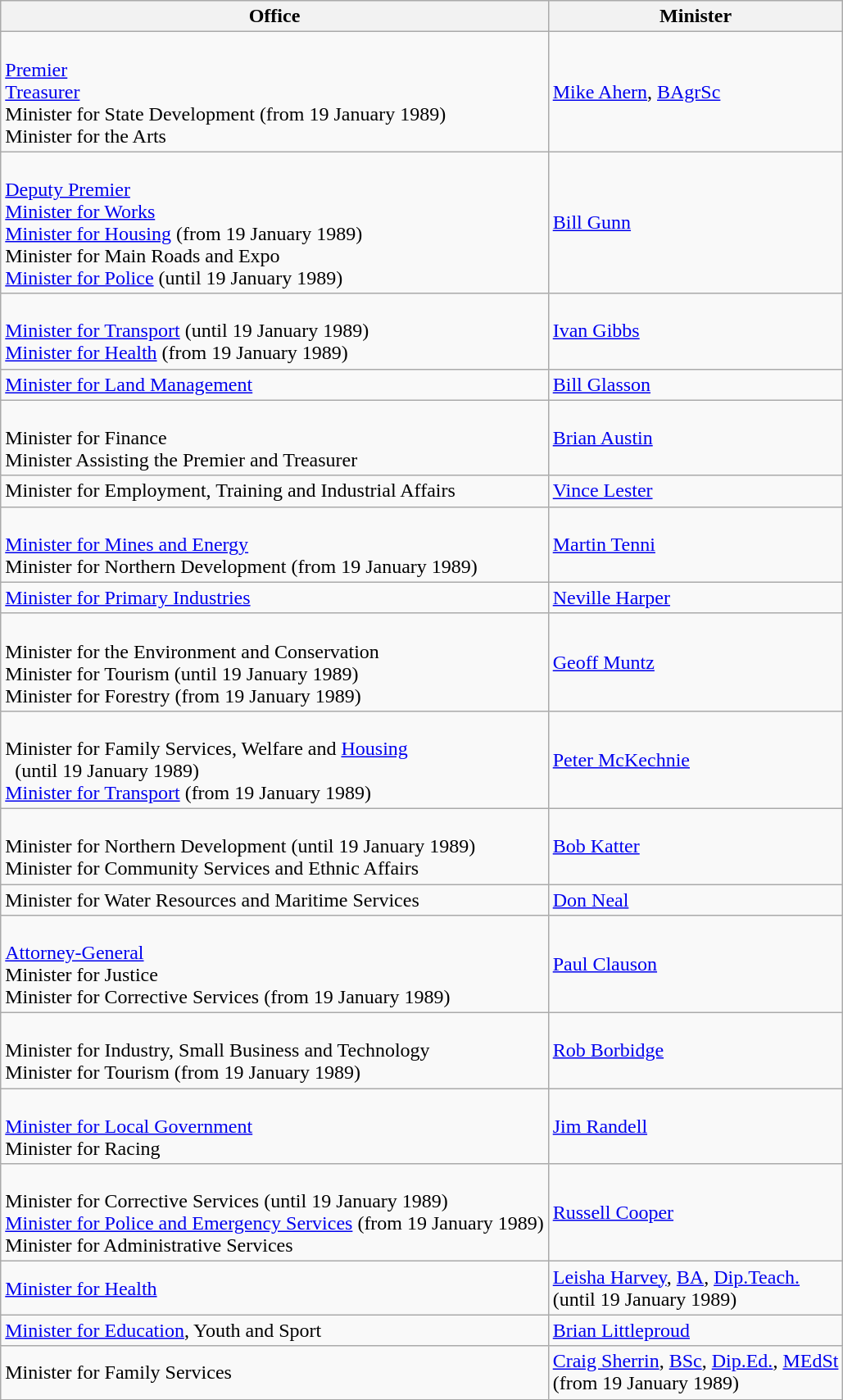<table class="wikitable">
<tr>
<th>Office</th>
<th>Minister</th>
</tr>
<tr>
<td><br><a href='#'>Premier</a><br>
<a href='#'>Treasurer</a><br>
Minister for State Development (from 19 January 1989)<br>
Minister for the Arts<br></td>
<td><a href='#'>Mike Ahern</a>, <a href='#'>BAgrSc</a></td>
</tr>
<tr>
<td><br><a href='#'>Deputy Premier</a><br>
<a href='#'>Minister for Works</a><br>
<a href='#'>Minister for Housing</a> (from 19 January 1989)<br>
Minister for Main Roads and Expo<br>
<a href='#'>Minister for Police</a> (until 19 January 1989)</td>
<td><a href='#'>Bill Gunn</a></td>
</tr>
<tr>
<td><br><a href='#'>Minister for Transport</a> (until 19 January 1989)<br>
<a href='#'>Minister for Health</a> (from 19 January 1989)</td>
<td><a href='#'>Ivan Gibbs</a></td>
</tr>
<tr>
<td><a href='#'>Minister for Land Management</a></td>
<td><a href='#'>Bill Glasson</a></td>
</tr>
<tr>
<td><br>Minister for Finance<br>
Minister Assisting the Premier and Treasurer</td>
<td><a href='#'>Brian Austin</a></td>
</tr>
<tr>
<td>Minister for Employment, Training and Industrial Affairs</td>
<td><a href='#'>Vince Lester</a></td>
</tr>
<tr>
<td><br><a href='#'>Minister for Mines and Energy</a><br>
Minister for Northern Development (from 19 January 1989)</td>
<td><a href='#'>Martin Tenni</a></td>
</tr>
<tr>
<td><a href='#'>Minister for Primary Industries</a></td>
<td><a href='#'>Neville Harper</a></td>
</tr>
<tr>
<td><br>Minister for the Environment and Conservation<br>
Minister for Tourism (until 19 January 1989)<br>
Minister for Forestry (from 19 January 1989)</td>
<td><a href='#'>Geoff Muntz</a></td>
</tr>
<tr>
<td><br>Minister for Family Services, Welfare and <a href='#'>Housing</a><br>  (until 19 January 1989)<br>
<a href='#'>Minister for Transport</a> (from 19 January 1989)</td>
<td><a href='#'>Peter McKechnie</a></td>
</tr>
<tr>
<td><br>Minister for Northern Development (until 19 January 1989)<br>
Minister for Community Services and Ethnic Affairs</td>
<td><a href='#'>Bob Katter</a></td>
</tr>
<tr>
<td>Minister for Water Resources and Maritime Services</td>
<td><a href='#'>Don Neal</a></td>
</tr>
<tr>
<td><br><a href='#'>Attorney-General</a><br>
Minister for Justice<br>
Minister for Corrective Services (from 19 January 1989)<br></td>
<td><a href='#'>Paul Clauson</a></td>
</tr>
<tr>
<td><br>Minister for Industry, Small Business and Technology<br>
Minister for Tourism (from 19 January 1989)</td>
<td><a href='#'>Rob Borbidge</a></td>
</tr>
<tr>
<td><br><a href='#'>Minister for Local Government</a><br>
Minister for Racing</td>
<td><a href='#'>Jim Randell</a></td>
</tr>
<tr>
<td><br>Minister for Corrective Services (until 19 January 1989)<br>
<a href='#'>Minister for Police and Emergency Services</a> (from 19 January 1989)<br>
Minister for Administrative Services</td>
<td><a href='#'>Russell Cooper</a></td>
</tr>
<tr>
<td><a href='#'>Minister for Health</a></td>
<td><a href='#'>Leisha Harvey</a>, <a href='#'>BA</a>, <a href='#'>Dip.Teach.</a><br>(until 19 January 1989)</td>
</tr>
<tr>
<td><a href='#'>Minister for Education</a>, Youth and Sport</td>
<td><a href='#'>Brian Littleproud</a></td>
</tr>
<tr>
<td>Minister for Family Services</td>
<td><a href='#'>Craig Sherrin</a>, <a href='#'>BSc</a>, <a href='#'>Dip.Ed.</a>, <a href='#'>MEdSt</a><br>(from 19 January 1989)</td>
</tr>
</table>
